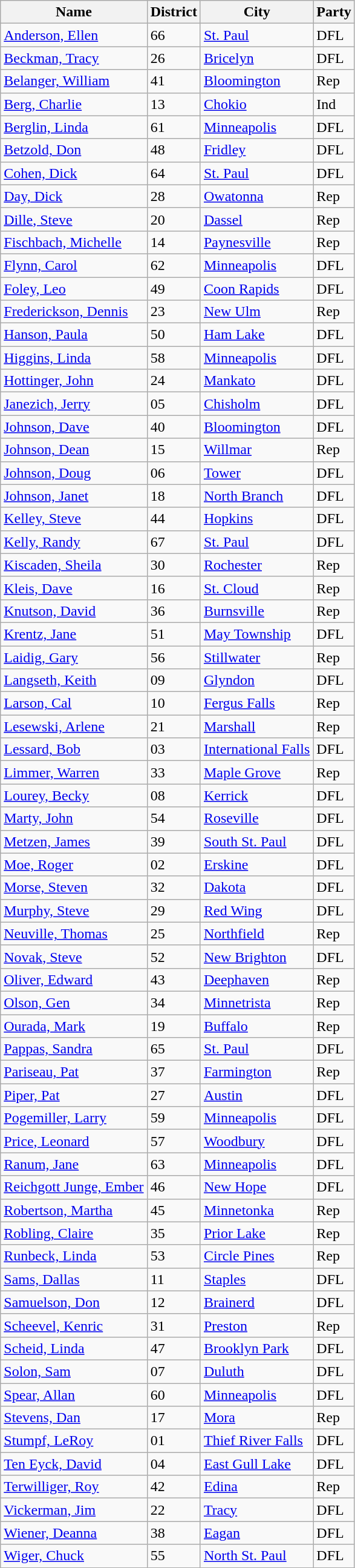<table class="wikitable sortable">
<tr>
<th>Name</th>
<th>District</th>
<th>City</th>
<th>Party</th>
</tr>
<tr>
<td><a href='#'>Anderson, Ellen</a></td>
<td>66</td>
<td><a href='#'>St. Paul</a></td>
<td>DFL</td>
</tr>
<tr>
<td><a href='#'>Beckman, Tracy</a></td>
<td>26</td>
<td><a href='#'>Bricelyn</a></td>
<td>DFL</td>
</tr>
<tr>
<td><a href='#'>Belanger, William</a></td>
<td>41</td>
<td><a href='#'>Bloomington</a></td>
<td>Rep</td>
</tr>
<tr>
<td><a href='#'>Berg, Charlie</a></td>
<td>13</td>
<td><a href='#'>Chokio</a></td>
<td>Ind</td>
</tr>
<tr>
<td><a href='#'>Berglin, Linda</a></td>
<td>61</td>
<td><a href='#'>Minneapolis</a></td>
<td>DFL</td>
</tr>
<tr>
<td><a href='#'>Betzold, Don</a></td>
<td>48</td>
<td><a href='#'>Fridley</a></td>
<td>DFL</td>
</tr>
<tr>
<td><a href='#'>Cohen, Dick</a></td>
<td>64</td>
<td><a href='#'>St. Paul</a></td>
<td>DFL</td>
</tr>
<tr>
<td><a href='#'>Day, Dick</a></td>
<td>28</td>
<td><a href='#'>Owatonna</a></td>
<td>Rep</td>
</tr>
<tr>
<td><a href='#'>Dille, Steve</a></td>
<td>20</td>
<td><a href='#'>Dassel</a></td>
<td>Rep</td>
</tr>
<tr>
<td><a href='#'>Fischbach, Michelle</a></td>
<td>14</td>
<td><a href='#'>Paynesville</a></td>
<td>Rep</td>
</tr>
<tr>
<td><a href='#'>Flynn, Carol</a></td>
<td>62</td>
<td><a href='#'>Minneapolis</a></td>
<td>DFL</td>
</tr>
<tr>
<td><a href='#'>Foley, Leo</a></td>
<td>49</td>
<td><a href='#'>Coon Rapids</a></td>
<td>DFL</td>
</tr>
<tr>
<td><a href='#'>Frederickson, Dennis</a></td>
<td>23</td>
<td><a href='#'>New Ulm</a></td>
<td>Rep</td>
</tr>
<tr>
<td><a href='#'>Hanson, Paula</a></td>
<td>50</td>
<td><a href='#'>Ham Lake</a></td>
<td>DFL</td>
</tr>
<tr>
<td><a href='#'>Higgins, Linda</a></td>
<td>58</td>
<td><a href='#'>Minneapolis</a></td>
<td>DFL</td>
</tr>
<tr>
<td><a href='#'>Hottinger, John</a></td>
<td>24</td>
<td><a href='#'>Mankato</a></td>
<td>DFL</td>
</tr>
<tr>
<td><a href='#'>Janezich, Jerry</a></td>
<td>05</td>
<td><a href='#'>Chisholm</a></td>
<td>DFL</td>
</tr>
<tr>
<td><a href='#'>Johnson, Dave</a></td>
<td>40</td>
<td><a href='#'>Bloomington</a></td>
<td>DFL</td>
</tr>
<tr>
<td><a href='#'>Johnson, Dean</a></td>
<td>15</td>
<td><a href='#'>Willmar</a></td>
<td>Rep</td>
</tr>
<tr>
<td><a href='#'>Johnson, Doug</a></td>
<td>06</td>
<td><a href='#'>Tower</a></td>
<td>DFL</td>
</tr>
<tr>
<td><a href='#'>Johnson, Janet</a></td>
<td>18</td>
<td><a href='#'>North Branch</a></td>
<td>DFL</td>
</tr>
<tr>
<td><a href='#'>Kelley, Steve</a></td>
<td>44</td>
<td><a href='#'>Hopkins</a></td>
<td>DFL</td>
</tr>
<tr>
<td><a href='#'>Kelly, Randy</a></td>
<td>67</td>
<td><a href='#'>St. Paul</a></td>
<td>DFL</td>
</tr>
<tr>
<td><a href='#'>Kiscaden, Sheila</a></td>
<td>30</td>
<td><a href='#'>Rochester</a></td>
<td>Rep</td>
</tr>
<tr>
<td><a href='#'>Kleis, Dave</a></td>
<td>16</td>
<td><a href='#'>St. Cloud</a></td>
<td>Rep</td>
</tr>
<tr>
<td><a href='#'>Knutson, David</a></td>
<td>36</td>
<td><a href='#'>Burnsville</a></td>
<td>Rep</td>
</tr>
<tr>
<td><a href='#'>Krentz, Jane</a></td>
<td>51</td>
<td><a href='#'>May Township</a></td>
<td>DFL</td>
</tr>
<tr>
<td><a href='#'>Laidig, Gary</a></td>
<td>56</td>
<td><a href='#'>Stillwater</a></td>
<td>Rep</td>
</tr>
<tr>
<td><a href='#'>Langseth, Keith</a></td>
<td>09</td>
<td><a href='#'>Glyndon</a></td>
<td>DFL</td>
</tr>
<tr>
<td><a href='#'>Larson, Cal</a></td>
<td>10</td>
<td><a href='#'>Fergus Falls</a></td>
<td>Rep</td>
</tr>
<tr>
<td><a href='#'>Lesewski, Arlene</a></td>
<td>21</td>
<td><a href='#'>Marshall</a></td>
<td>Rep</td>
</tr>
<tr>
<td><a href='#'>Lessard, Bob</a></td>
<td>03</td>
<td><a href='#'>International Falls</a></td>
<td>DFL</td>
</tr>
<tr>
<td><a href='#'>Limmer, Warren</a></td>
<td>33</td>
<td><a href='#'>Maple Grove</a></td>
<td>Rep</td>
</tr>
<tr>
<td><a href='#'>Lourey, Becky</a></td>
<td>08</td>
<td><a href='#'>Kerrick</a></td>
<td>DFL</td>
</tr>
<tr>
<td><a href='#'>Marty, John</a></td>
<td>54</td>
<td><a href='#'>Roseville</a></td>
<td>DFL</td>
</tr>
<tr>
<td><a href='#'>Metzen, James</a></td>
<td>39</td>
<td><a href='#'>South St. Paul</a></td>
<td>DFL</td>
</tr>
<tr>
<td><a href='#'>Moe, Roger</a></td>
<td>02</td>
<td><a href='#'>Erskine</a></td>
<td>DFL</td>
</tr>
<tr>
<td><a href='#'>Morse, Steven</a></td>
<td>32</td>
<td><a href='#'>Dakota</a></td>
<td>DFL</td>
</tr>
<tr>
<td><a href='#'>Murphy, Steve</a></td>
<td>29</td>
<td><a href='#'>Red Wing</a></td>
<td>DFL</td>
</tr>
<tr>
<td><a href='#'>Neuville, Thomas</a></td>
<td>25</td>
<td><a href='#'>Northfield</a></td>
<td>Rep</td>
</tr>
<tr>
<td><a href='#'>Novak, Steve</a></td>
<td>52</td>
<td><a href='#'>New Brighton</a></td>
<td>DFL</td>
</tr>
<tr>
<td><a href='#'>Oliver, Edward</a></td>
<td>43</td>
<td><a href='#'>Deephaven</a></td>
<td>Rep</td>
</tr>
<tr>
<td><a href='#'>Olson, Gen</a></td>
<td>34</td>
<td><a href='#'>Minnetrista</a></td>
<td>Rep</td>
</tr>
<tr>
<td><a href='#'>Ourada, Mark</a></td>
<td>19</td>
<td><a href='#'>Buffalo</a></td>
<td>Rep</td>
</tr>
<tr>
<td><a href='#'>Pappas, Sandra</a></td>
<td>65</td>
<td><a href='#'>St. Paul</a></td>
<td>DFL</td>
</tr>
<tr>
<td><a href='#'>Pariseau, Pat</a></td>
<td>37</td>
<td><a href='#'>Farmington</a></td>
<td>Rep</td>
</tr>
<tr>
<td><a href='#'>Piper, Pat</a></td>
<td>27</td>
<td><a href='#'>Austin</a></td>
<td>DFL</td>
</tr>
<tr>
<td><a href='#'>Pogemiller, Larry</a></td>
<td>59</td>
<td><a href='#'>Minneapolis</a></td>
<td>DFL</td>
</tr>
<tr>
<td><a href='#'>Price, Leonard</a></td>
<td>57</td>
<td><a href='#'>Woodbury</a></td>
<td>DFL</td>
</tr>
<tr>
<td><a href='#'>Ranum, Jane</a></td>
<td>63</td>
<td><a href='#'>Minneapolis</a></td>
<td>DFL</td>
</tr>
<tr>
<td><a href='#'>Reichgott Junge, Ember</a></td>
<td>46</td>
<td><a href='#'>New Hope</a></td>
<td>DFL</td>
</tr>
<tr>
<td><a href='#'>Robertson, Martha</a></td>
<td>45</td>
<td><a href='#'>Minnetonka</a></td>
<td>Rep</td>
</tr>
<tr>
<td><a href='#'>Robling, Claire</a></td>
<td>35</td>
<td><a href='#'>Prior Lake</a></td>
<td>Rep</td>
</tr>
<tr>
<td><a href='#'>Runbeck, Linda</a></td>
<td>53</td>
<td><a href='#'>Circle Pines</a></td>
<td>Rep</td>
</tr>
<tr>
<td><a href='#'>Sams, Dallas</a></td>
<td>11</td>
<td><a href='#'>Staples</a></td>
<td>DFL</td>
</tr>
<tr>
<td><a href='#'>Samuelson, Don</a></td>
<td>12</td>
<td><a href='#'>Brainerd</a></td>
<td>DFL</td>
</tr>
<tr>
<td><a href='#'>Scheevel, Kenric</a></td>
<td>31</td>
<td><a href='#'>Preston</a></td>
<td>Rep</td>
</tr>
<tr>
<td><a href='#'>Scheid, Linda</a></td>
<td>47</td>
<td><a href='#'>Brooklyn Park</a></td>
<td>DFL</td>
</tr>
<tr>
<td><a href='#'>Solon, Sam</a></td>
<td>07</td>
<td><a href='#'>Duluth</a></td>
<td>DFL</td>
</tr>
<tr>
<td><a href='#'>Spear, Allan</a></td>
<td>60</td>
<td><a href='#'>Minneapolis</a></td>
<td>DFL</td>
</tr>
<tr>
<td><a href='#'>Stevens, Dan</a></td>
<td>17</td>
<td><a href='#'>Mora</a></td>
<td>Rep</td>
</tr>
<tr>
<td><a href='#'>Stumpf, LeRoy</a></td>
<td>01</td>
<td><a href='#'>Thief River Falls</a></td>
<td>DFL</td>
</tr>
<tr>
<td><a href='#'>Ten Eyck, David</a></td>
<td>04</td>
<td><a href='#'>East Gull Lake</a></td>
<td>DFL</td>
</tr>
<tr>
<td><a href='#'>Terwilliger, Roy</a></td>
<td>42</td>
<td><a href='#'>Edina</a></td>
<td>Rep</td>
</tr>
<tr>
<td><a href='#'>Vickerman, Jim</a></td>
<td>22</td>
<td><a href='#'>Tracy</a></td>
<td>DFL</td>
</tr>
<tr>
<td><a href='#'>Wiener, Deanna</a></td>
<td>38</td>
<td><a href='#'>Eagan</a></td>
<td>DFL</td>
</tr>
<tr>
<td><a href='#'>Wiger, Chuck</a></td>
<td>55</td>
<td><a href='#'>North St. Paul</a></td>
<td>DFL</td>
</tr>
</table>
